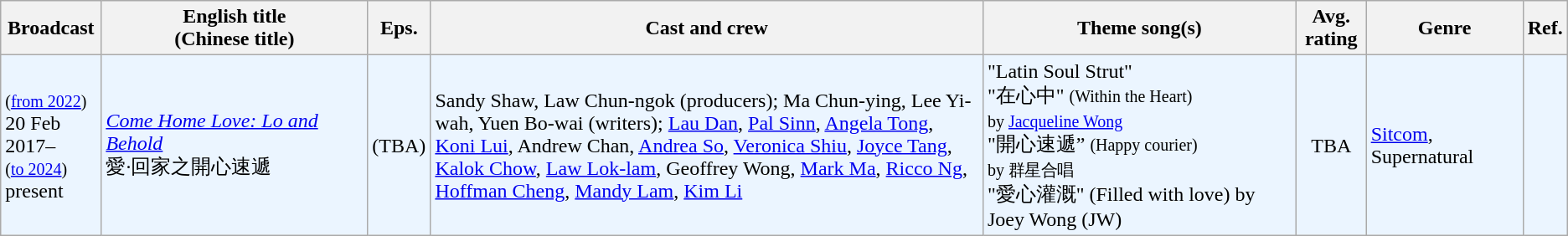<table class="wikitable sortable">
<tr>
<th>Broadcast</th>
<th style="width:17%;">English title <br> (Chinese title)</th>
<th>Eps.</th>
<th>Cast and crew</th>
<th style="width:20%;">Theme song(s)</th>
<th>Avg. rating</th>
<th style="width:10%;">Genre</th>
<th>Ref.</th>
</tr>
<tr ---- bgcolor="#ebf5ff">
<td><small>(<a href='#'>from 2022</a>) </small><br> 20 Feb 2017–<br><small>(<a href='#'>to 2024</a>)</small><br>present</td>
<td><em><a href='#'>Come Home Love: Lo and Behold</a></em> <br>愛·回家之開心速遞</td>
<td style="text-align:center;">(TBA)</td>
<td>Sandy Shaw, Law Chun-ngok (producers); Ma Chun-ying, Lee Yi-wah, Yuen Bo-wai (writers); <a href='#'>Lau Dan</a>, <a href='#'>Pal Sinn</a>, <a href='#'>Angela Tong</a>, <a href='#'>Koni Lui</a>, Andrew Chan, <a href='#'>Andrea So</a>, <a href='#'>Veronica Shiu</a>, <a href='#'>Joyce Tang</a>, <a href='#'>Kalok Chow</a>, <a href='#'>Law Lok-lam</a>, Geoffrey Wong, <a href='#'>Mark Ma</a>, <a href='#'>Ricco Ng</a>, <a href='#'>Hoffman Cheng</a>, <a href='#'>Mandy Lam</a>, <a href='#'>Kim Li</a></td>
<td>"Latin Soul Strut"<br>"在心中" <small>(Within the Heart)</small><br><small>by <a href='#'>Jacqueline Wong</a></small>  <br> "開心速遞” <small> (Happy courier)<br> </small> <small> by 群星合唱 </small>  <br>"愛心灌溉" (Filled with love) by Joey Wong (JW)</td>
<td style="text-align:center;">TBA</td>
<td><a href='#'>Sitcom</a>, Supernatural</td>
<td style="text-align:center;"><br></td>
</tr>
</table>
